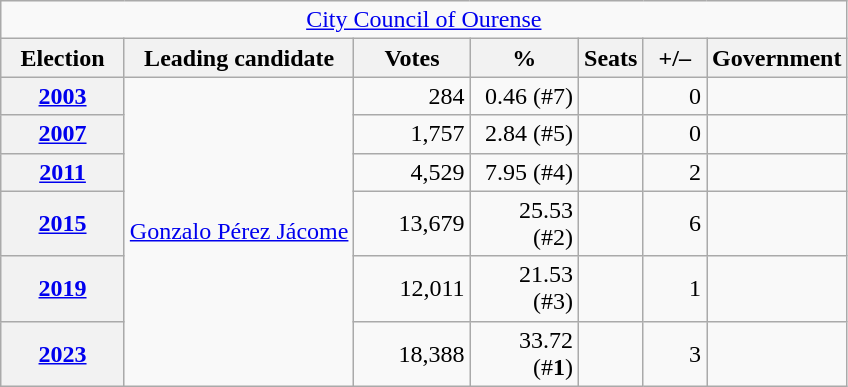<table class="wikitable" style="text-align:right;">
<tr>
<td colspan="7" align="center"><a href='#'>City Council of Ourense</a></td>
</tr>
<tr>
<th width="75">Election</th>
<th>Leading candidate</th>
<th width="70">Votes</th>
<th width="65">%</th>
<th>Seats</th>
<th width="35">+/–</th>
<th>Government</th>
</tr>
<tr>
<th><a href='#'>2003</a></th>
<td rowspan="6" align="left"><a href='#'>Gonzalo Pérez Jácome</a></td>
<td>284</td>
<td>0.46 (#7)</td>
<td></td>
<td>0</td>
<td></td>
</tr>
<tr>
<th><a href='#'>2007</a></th>
<td>1,757</td>
<td>2.84 (#5)</td>
<td></td>
<td>0</td>
<td></td>
</tr>
<tr>
<th><a href='#'>2011</a></th>
<td>4,529</td>
<td>7.95 (#4)</td>
<td></td>
<td>2</td>
<td></td>
</tr>
<tr>
<th><a href='#'>2015</a></th>
<td>13,679</td>
<td>25.53	(#2)</td>
<td></td>
<td>6</td>
<td></td>
</tr>
<tr>
<th><a href='#'>2019</a></th>
<td>12,011</td>
<td>21.53 (#3)</td>
<td></td>
<td>1</td>
<td></td>
</tr>
<tr>
<th><a href='#'>2023</a></th>
<td>18,388</td>
<td>33.72 (#<strong>1</strong>)</td>
<td></td>
<td>3</td>
<td></td>
</tr>
</table>
